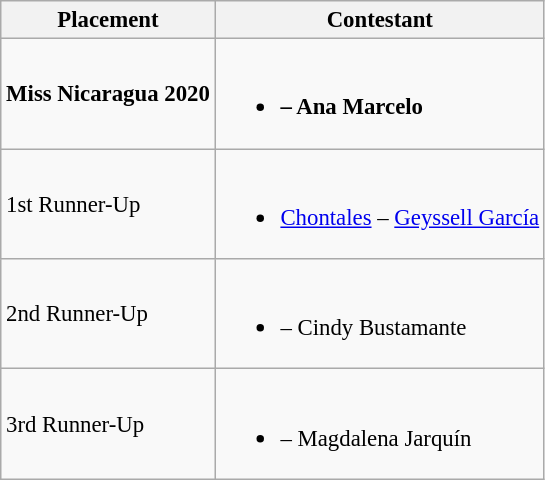<table class="wikitable sortable" style="font-size: 95%;">
<tr>
<th>Placement</th>
<th>Contestant</th>
</tr>
<tr>
<td><strong>Miss Nicaragua 2020</strong></td>
<td><br><ul><li><strong> – Ana Marcelo</strong></li></ul></td>
</tr>
<tr>
<td>1st Runner-Up </td>
<td><br><ul><li> <a href='#'>Chontales</a> – <a href='#'>Geyssell García</a></li></ul></td>
</tr>
<tr>
<td>2nd Runner-Up</td>
<td><br><ul><li> – Cindy Bustamante</li></ul></td>
</tr>
<tr>
<td>3rd Runner-Up</td>
<td><br><ul><li> – Magdalena Jarquín</li></ul></td>
</tr>
</table>
